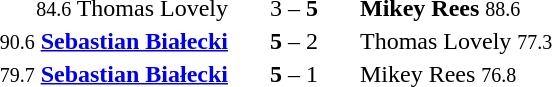<table style="text-align:center">
<tr>
<th width=233></th>
<th width=80></th>
<th width=233></th>
</tr>
<tr>
<td align=right><small>84.6</small> Thomas Lovely </td>
<td>3 – <strong>5</strong></td>
<td align=left> <strong>Mikey Rees</strong> <small>88.6</small></td>
</tr>
<tr>
<td align=right><small>90.6</small> <strong><a href='#'>Sebastian Białecki</a></strong> </td>
<td><strong>5</strong> – 2</td>
<td align=left> Thomas Lovely <small>77.3</small></td>
</tr>
<tr>
<td align=right><small>79.7</small> <strong><a href='#'>Sebastian Białecki</a></strong> </td>
<td><strong>5</strong> – 1</td>
<td align=left> Mikey Rees <small>76.8</small></td>
</tr>
</table>
